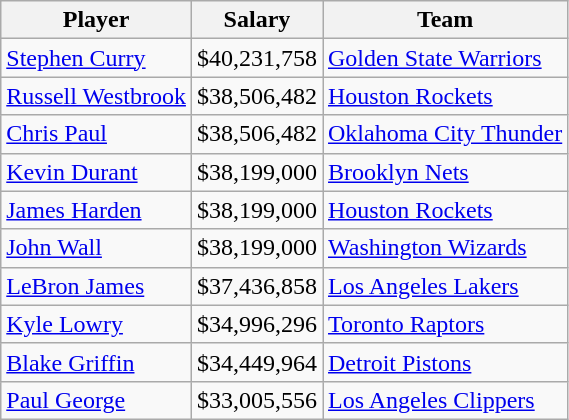<table class="wikitable">
<tr>
<th>Player</th>
<th>Salary</th>
<th>Team</th>
</tr>
<tr>
<td><a href='#'>Stephen Curry</a></td>
<td>$40,231,758</td>
<td><a href='#'>Golden State Warriors</a></td>
</tr>
<tr>
<td><a href='#'>Russell Westbrook</a></td>
<td>$38,506,482</td>
<td><a href='#'>Houston Rockets</a></td>
</tr>
<tr>
<td><a href='#'>Chris Paul</a></td>
<td>$38,506,482</td>
<td><a href='#'>Oklahoma City Thunder</a></td>
</tr>
<tr>
<td><a href='#'>Kevin Durant</a></td>
<td>$38,199,000</td>
<td><a href='#'>Brooklyn Nets</a></td>
</tr>
<tr>
<td><a href='#'>James Harden</a></td>
<td>$38,199,000</td>
<td><a href='#'>Houston Rockets</a></td>
</tr>
<tr>
<td><a href='#'>John Wall</a></td>
<td>$38,199,000</td>
<td><a href='#'>Washington Wizards</a></td>
</tr>
<tr>
<td><a href='#'>LeBron James</a></td>
<td>$37,436,858</td>
<td><a href='#'>Los Angeles Lakers</a></td>
</tr>
<tr>
<td><a href='#'>Kyle Lowry</a></td>
<td>$34,996,296</td>
<td><a href='#'>Toronto Raptors</a></td>
</tr>
<tr>
<td><a href='#'>Blake Griffin</a></td>
<td>$34,449,964</td>
<td><a href='#'>Detroit Pistons</a></td>
</tr>
<tr>
<td><a href='#'>Paul George</a></td>
<td>$33,005,556</td>
<td><a href='#'>Los Angeles Clippers</a></td>
</tr>
</table>
